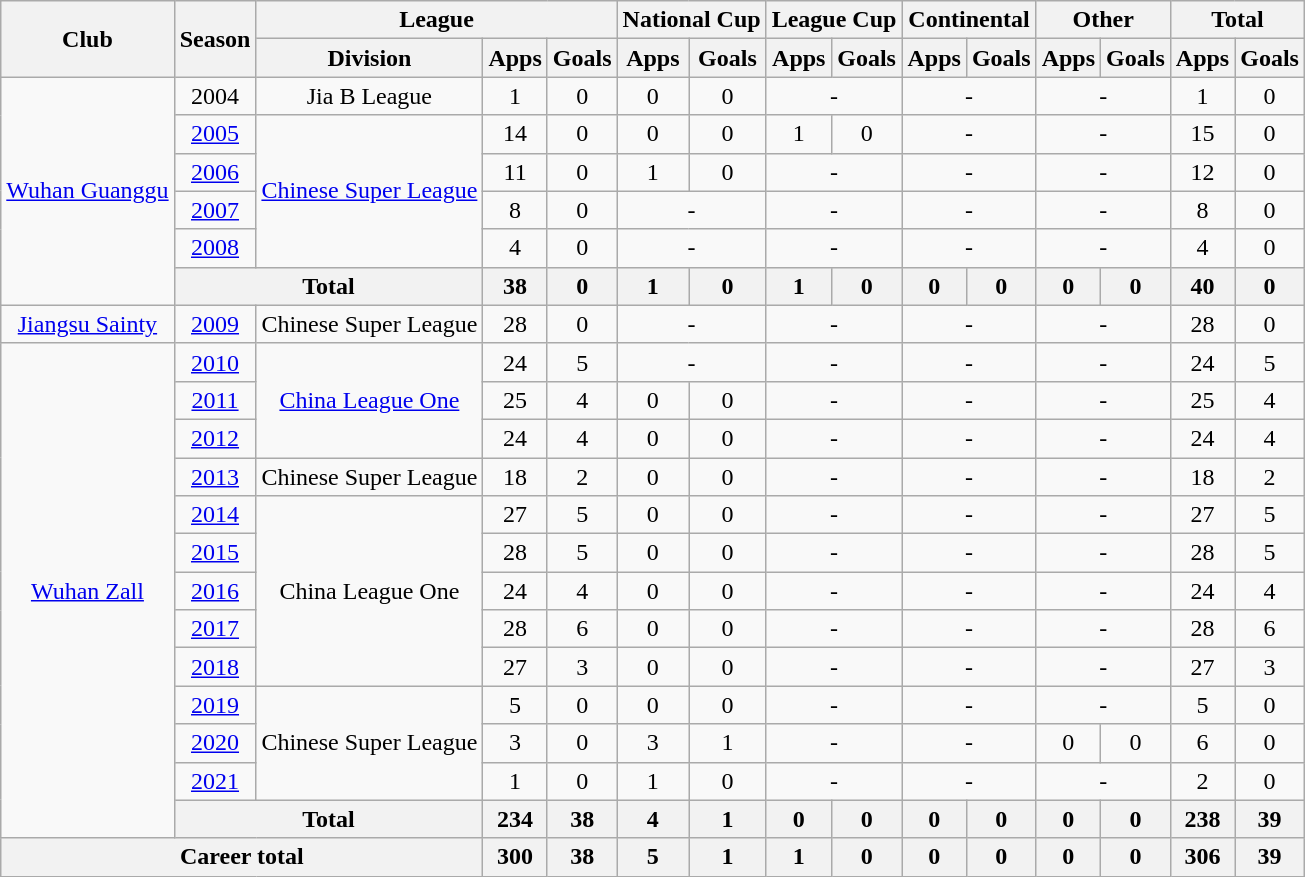<table class="wikitable" style="text-align: center">
<tr>
<th rowspan="2">Club</th>
<th rowspan="2">Season</th>
<th colspan="3">League</th>
<th colspan="2">National Cup</th>
<th colspan="2">League Cup</th>
<th colspan="2">Continental</th>
<th colspan="2">Other</th>
<th colspan="2">Total</th>
</tr>
<tr>
<th>Division</th>
<th>Apps</th>
<th>Goals</th>
<th>Apps</th>
<th>Goals</th>
<th>Apps</th>
<th>Goals</th>
<th>Apps</th>
<th>Goals</th>
<th>Apps</th>
<th>Goals</th>
<th>Apps</th>
<th>Goals</th>
</tr>
<tr>
<td rowspan=6><a href='#'>Wuhan Guanggu</a></td>
<td>2004</td>
<td>Jia B League</td>
<td>1</td>
<td>0</td>
<td>0</td>
<td>0</td>
<td colspan="2">-</td>
<td colspan="2">-</td>
<td colspan="2">-</td>
<td>1</td>
<td>0</td>
</tr>
<tr>
<td><a href='#'>2005</a></td>
<td rowspan=4><a href='#'>Chinese Super League</a></td>
<td>14</td>
<td>0</td>
<td>0</td>
<td>0</td>
<td>1</td>
<td>0</td>
<td colspan="2">-</td>
<td colspan="2">-</td>
<td>15</td>
<td>0</td>
</tr>
<tr>
<td><a href='#'>2006</a></td>
<td>11</td>
<td>0</td>
<td>1</td>
<td>0</td>
<td colspan="2">-</td>
<td colspan="2">-</td>
<td colspan="2">-</td>
<td>12</td>
<td>0</td>
</tr>
<tr>
<td><a href='#'>2007</a></td>
<td>8</td>
<td>0</td>
<td colspan="2">-</td>
<td colspan="2">-</td>
<td colspan="2">-</td>
<td colspan="2">-</td>
<td>8</td>
<td>0</td>
</tr>
<tr>
<td><a href='#'>2008</a></td>
<td>4</td>
<td>0</td>
<td colspan="2">-</td>
<td colspan="2">-</td>
<td colspan="2">-</td>
<td colspan="2">-</td>
<td>4</td>
<td>0</td>
</tr>
<tr>
<th colspan="2"><strong>Total</strong></th>
<th>38</th>
<th>0</th>
<th>1</th>
<th>0</th>
<th>1</th>
<th>0</th>
<th>0</th>
<th>0</th>
<th>0</th>
<th>0</th>
<th>40</th>
<th>0</th>
</tr>
<tr>
<td><a href='#'>Jiangsu Sainty</a></td>
<td><a href='#'>2009</a></td>
<td>Chinese Super League</td>
<td>28</td>
<td>0</td>
<td colspan="2">-</td>
<td colspan="2">-</td>
<td colspan="2">-</td>
<td colspan="2">-</td>
<td>28</td>
<td>0</td>
</tr>
<tr>
<td rowspan=13><a href='#'>Wuhan Zall</a></td>
<td><a href='#'>2010</a></td>
<td rowspan="3"><a href='#'>China League One</a></td>
<td>24</td>
<td>5</td>
<td colspan="2">-</td>
<td colspan="2">-</td>
<td colspan="2">-</td>
<td colspan="2">-</td>
<td>24</td>
<td>5</td>
</tr>
<tr>
<td><a href='#'>2011</a></td>
<td>25</td>
<td>4</td>
<td>0</td>
<td>0</td>
<td colspan="2">-</td>
<td colspan="2">-</td>
<td colspan="2">-</td>
<td>25</td>
<td>4</td>
</tr>
<tr>
<td><a href='#'>2012</a></td>
<td>24</td>
<td>4</td>
<td>0</td>
<td>0</td>
<td colspan="2">-</td>
<td colspan="2">-</td>
<td colspan="2">-</td>
<td>24</td>
<td>4</td>
</tr>
<tr>
<td><a href='#'>2013</a></td>
<td>Chinese Super League</td>
<td>18</td>
<td>2</td>
<td>0</td>
<td>0</td>
<td colspan="2">-</td>
<td colspan="2">-</td>
<td colspan="2">-</td>
<td>18</td>
<td>2</td>
</tr>
<tr>
<td><a href='#'>2014</a></td>
<td rowspan="5">China League One</td>
<td>27</td>
<td>5</td>
<td>0</td>
<td>0</td>
<td colspan="2">-</td>
<td colspan="2">-</td>
<td colspan="2">-</td>
<td>27</td>
<td>5</td>
</tr>
<tr>
<td><a href='#'>2015</a></td>
<td>28</td>
<td>5</td>
<td>0</td>
<td>0</td>
<td colspan="2">-</td>
<td colspan="2">-</td>
<td colspan="2">-</td>
<td>28</td>
<td>5</td>
</tr>
<tr>
<td><a href='#'>2016</a></td>
<td>24</td>
<td>4</td>
<td>0</td>
<td>0</td>
<td colspan="2">-</td>
<td colspan="2">-</td>
<td colspan="2">-</td>
<td>24</td>
<td>4</td>
</tr>
<tr>
<td><a href='#'>2017</a></td>
<td>28</td>
<td>6</td>
<td>0</td>
<td>0</td>
<td colspan="2">-</td>
<td colspan="2">-</td>
<td colspan="2">-</td>
<td>28</td>
<td>6</td>
</tr>
<tr>
<td><a href='#'>2018</a></td>
<td>27</td>
<td>3</td>
<td>0</td>
<td>0</td>
<td colspan="2">-</td>
<td colspan="2">-</td>
<td colspan="2">-</td>
<td>27</td>
<td>3</td>
</tr>
<tr>
<td><a href='#'>2019</a></td>
<td rowspan=3>Chinese Super League</td>
<td>5</td>
<td>0</td>
<td>0</td>
<td>0</td>
<td colspan="2">-</td>
<td colspan="2">-</td>
<td colspan="2">-</td>
<td>5</td>
<td>0</td>
</tr>
<tr>
<td><a href='#'>2020</a></td>
<td>3</td>
<td>0</td>
<td>3</td>
<td>1</td>
<td colspan="2">-</td>
<td colspan="2">-</td>
<td>0</td>
<td>0</td>
<td>6</td>
<td>0</td>
</tr>
<tr>
<td><a href='#'>2021</a></td>
<td>1</td>
<td>0</td>
<td>1</td>
<td>0</td>
<td colspan="2">-</td>
<td colspan="2">-</td>
<td colspan="2">-</td>
<td>2</td>
<td>0</td>
</tr>
<tr>
<th colspan="2"><strong>Total</strong></th>
<th>234</th>
<th>38</th>
<th>4</th>
<th>1</th>
<th>0</th>
<th>0</th>
<th>0</th>
<th>0</th>
<th>0</th>
<th>0</th>
<th>238</th>
<th>39</th>
</tr>
<tr>
<th colspan=3>Career total</th>
<th>300</th>
<th>38</th>
<th>5</th>
<th>1</th>
<th>1</th>
<th>0</th>
<th>0</th>
<th>0</th>
<th>0</th>
<th>0</th>
<th>306</th>
<th>39</th>
</tr>
</table>
